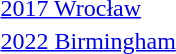<table>
<tr>
<td><a href='#'>2017 Wrocław</a></td>
<td></td>
<td></td>
<td></td>
</tr>
<tr>
<td><a href='#'>2022 Birmingham</a></td>
<td></td>
<td></td>
<td></td>
</tr>
</table>
